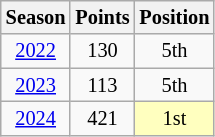<table class="wikitable" style="font-size:85%; text-align:center">
<tr>
<th>Season</th>
<th>Points</th>
<th>Position</th>
</tr>
<tr>
<td><a href='#'>2022</a></td>
<td>130</td>
<td>5th</td>
</tr>
<tr>
<td><a href='#'>2023</a></td>
<td>113</td>
<td>5th</td>
</tr>
<tr>
<td><a href='#'>2024</a></td>
<td>421</td>
<td style="background:#ffffbf;">1st</td>
</tr>
</table>
